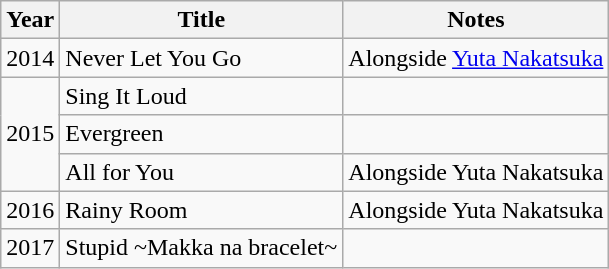<table class="wikitable">
<tr>
<th>Year</th>
<th>Title</th>
<th>Notes</th>
</tr>
<tr>
<td>2014</td>
<td>Never Let You Go</td>
<td>Alongside <a href='#'>Yuta Nakatsuka</a></td>
</tr>
<tr>
<td rowspan="3">2015</td>
<td>Sing It Loud</td>
<td></td>
</tr>
<tr>
<td>Evergreen</td>
<td></td>
</tr>
<tr>
<td>All for You</td>
<td>Alongside Yuta Nakatsuka</td>
</tr>
<tr>
<td>2016</td>
<td>Rainy Room</td>
<td>Alongside Yuta Nakatsuka</td>
</tr>
<tr>
<td>2017</td>
<td>Stupid ~Makka na bracelet~</td>
<td></td>
</tr>
</table>
